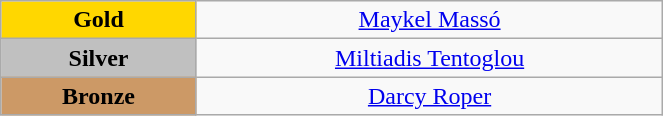<table class="wikitable" style=" text-align:center; " width="35%">
<tr>
<td style="background:gold"><strong>Gold</strong></td>
<td><a href='#'>Maykel Massó</a> <br><small></small></td>
</tr>
<tr>
<td style="background:silver"><strong>Silver</strong></td>
<td><a href='#'>Miltiadis Tentoglou</a><br><small> </small></td>
</tr>
<tr>
<td style="background:#cc9966"><strong>Bronze</strong></td>
<td><a href='#'>Darcy Roper</a> <br><small></small></td>
</tr>
</table>
